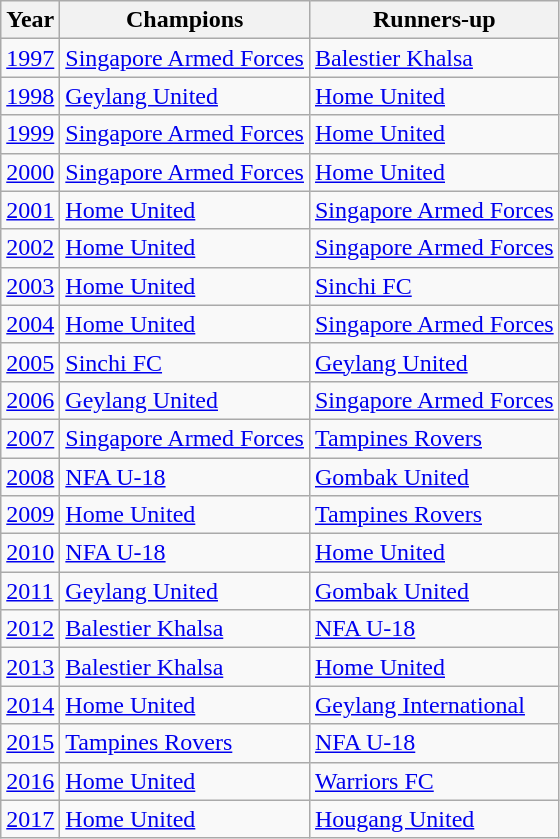<table class="wikitable">
<tr>
<th>Year</th>
<th>Champions</th>
<th>Runners-up</th>
</tr>
<tr>
<td><a href='#'>1997</a></td>
<td><a href='#'>Singapore Armed Forces</a></td>
<td><a href='#'>Balestier Khalsa</a></td>
</tr>
<tr>
<td><a href='#'>1998</a></td>
<td><a href='#'>Geylang United</a></td>
<td><a href='#'>Home United</a></td>
</tr>
<tr>
<td><a href='#'>1999</a></td>
<td><a href='#'>Singapore Armed Forces</a></td>
<td><a href='#'>Home United</a></td>
</tr>
<tr>
<td><a href='#'>2000</a></td>
<td><a href='#'>Singapore Armed Forces</a></td>
<td><a href='#'>Home United</a></td>
</tr>
<tr>
<td><a href='#'>2001</a></td>
<td><a href='#'>Home United</a></td>
<td><a href='#'>Singapore Armed Forces</a></td>
</tr>
<tr>
<td><a href='#'>2002</a></td>
<td><a href='#'>Home United</a></td>
<td><a href='#'>Singapore Armed Forces</a></td>
</tr>
<tr>
<td><a href='#'>2003</a></td>
<td><a href='#'>Home United</a></td>
<td> <a href='#'>Sinchi FC</a></td>
</tr>
<tr>
<td><a href='#'>2004</a></td>
<td><a href='#'>Home United</a></td>
<td><a href='#'>Singapore Armed Forces</a></td>
</tr>
<tr>
<td><a href='#'>2005</a></td>
<td> <a href='#'>Sinchi FC</a></td>
<td><a href='#'>Geylang United</a></td>
</tr>
<tr>
<td><a href='#'>2006</a></td>
<td><a href='#'>Geylang United</a></td>
<td><a href='#'>Singapore Armed Forces</a></td>
</tr>
<tr>
<td><a href='#'>2007</a></td>
<td><a href='#'>Singapore Armed Forces</a></td>
<td><a href='#'>Tampines Rovers</a></td>
</tr>
<tr>
<td><a href='#'>2008</a></td>
<td> <a href='#'>NFA U-18</a></td>
<td><a href='#'>Gombak United</a></td>
</tr>
<tr>
<td><a href='#'>2009</a></td>
<td><a href='#'>Home United</a></td>
<td><a href='#'>Tampines Rovers</a></td>
</tr>
<tr>
<td><a href='#'>2010</a></td>
<td> <a href='#'>NFA U-18</a></td>
<td><a href='#'>Home United</a></td>
</tr>
<tr>
<td><a href='#'>2011</a></td>
<td><a href='#'>Geylang United</a></td>
<td><a href='#'>Gombak United</a></td>
</tr>
<tr>
<td><a href='#'>2012</a></td>
<td><a href='#'>Balestier Khalsa</a></td>
<td> <a href='#'>NFA U-18</a></td>
</tr>
<tr>
<td><a href='#'>2013</a></td>
<td><a href='#'>Balestier Khalsa</a></td>
<td><a href='#'>Home United</a></td>
</tr>
<tr>
<td><a href='#'>2014</a></td>
<td><a href='#'>Home United</a></td>
<td><a href='#'>Geylang International</a></td>
</tr>
<tr>
<td><a href='#'>2015</a></td>
<td><a href='#'>Tampines Rovers</a></td>
<td> <a href='#'>NFA U-18</a></td>
</tr>
<tr>
<td><a href='#'>2016</a></td>
<td><a href='#'>Home United</a></td>
<td><a href='#'>Warriors FC</a></td>
</tr>
<tr>
<td><a href='#'>2017</a></td>
<td><a href='#'>Home United</a></td>
<td><a href='#'>Hougang United</a></td>
</tr>
</table>
